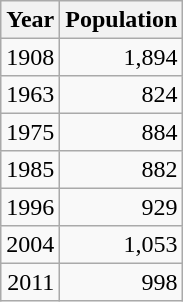<table class="wikitable" style="line-height:1.1em;">
<tr>
<th>Year</th>
<th>Population</th>
</tr>
<tr align="right">
<td>1908</td>
<td>1,894</td>
</tr>
<tr align="right">
<td>1963</td>
<td>824</td>
</tr>
<tr align="right">
<td>1975</td>
<td>884</td>
</tr>
<tr align="right">
<td>1985</td>
<td>882</td>
</tr>
<tr align="right">
<td>1996</td>
<td>929</td>
</tr>
<tr align="right">
<td>2004</td>
<td>1,053</td>
</tr>
<tr align="right">
<td>2011</td>
<td>998</td>
</tr>
</table>
